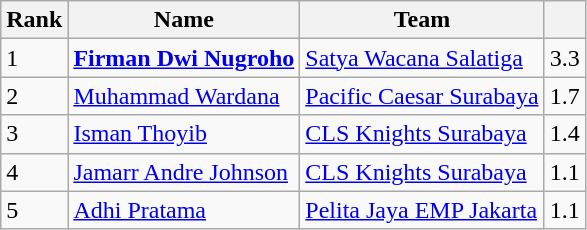<table class="wikitable">
<tr>
<th>Rank</th>
<th>Name</th>
<th>Team</th>
<th></th>
</tr>
<tr>
<td>1</td>
<td> <strong><a href='#'>Firman Dwi Nugroho</a></strong></td>
<td><a href='#'>Satya Wacana Salatiga</a></td>
<td>3.3</td>
</tr>
<tr>
<td>2</td>
<td> <a href='#'>Muhammad Wardana</a></td>
<td><a href='#'>Pacific Caesar Surabaya</a></td>
<td>1.7</td>
</tr>
<tr>
<td>3</td>
<td> <a href='#'>Isman Thoyib</a></td>
<td><a href='#'>CLS Knights Surabaya</a></td>
<td>1.4</td>
</tr>
<tr>
<td>4</td>
<td> <a href='#'>Jamarr Andre Johnson</a></td>
<td><a href='#'>CLS Knights Surabaya</a></td>
<td>1.1</td>
</tr>
<tr>
<td>5</td>
<td> <a href='#'>Adhi Pratama</a></td>
<td><a href='#'>Pelita Jaya EMP Jakarta</a></td>
<td>1.1</td>
</tr>
</table>
